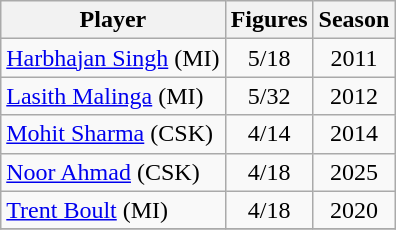<table class="wikitable" style="text-align:center;">
<tr>
<th>Player</th>
<th>Figures</th>
<th>Season</th>
</tr>
<tr>
<td style="text-align:left;"> <a href='#'>Harbhajan Singh</a> (MI)</td>
<td>5/18</td>
<td>2011</td>
</tr>
<tr>
<td style="text-align:left;"> <a href='#'>Lasith Malinga</a> (MI)</td>
<td>5/32</td>
<td>2012</td>
</tr>
<tr>
<td style="text-align:left;"> <a href='#'>Mohit Sharma</a> (CSK)</td>
<td>4/14</td>
<td>2014</td>
</tr>
<tr>
<td style="text-align:left;"> <a href='#'>Noor Ahmad</a> (CSK)</td>
<td>4/18</td>
<td>2025</td>
</tr>
<tr>
<td style="text-align:left;"> <a href='#'>Trent Boult</a> (MI)</td>
<td>4/18</td>
<td>2020</td>
</tr>
<tr>
</tr>
</table>
